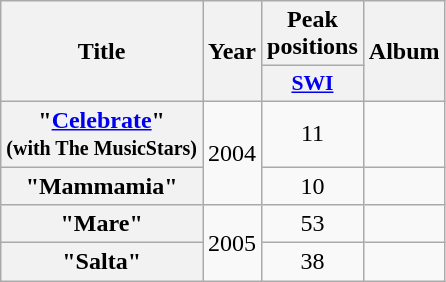<table class="wikitable plainrowheaders" style="text-align:center">
<tr>
<th scope="col" rowspan="2">Title</th>
<th scope="col" rowspan="2">Year</th>
<th scope="col" colspan="1">Peak positions</th>
<th scope="col" rowspan="2">Album</th>
</tr>
<tr>
<th scope="col" style="width:3em;font-size:90%;"><a href='#'>SWI</a><br></th>
</tr>
<tr>
<th scope="row">"<a href='#'>Celebrate</a>" <br><small>(with The MusicStars)</small></th>
<td rowspan=2>2004</td>
<td>11</td>
<td></td>
</tr>
<tr>
<th scope="row">"Mammamia"</th>
<td>10</td>
<td></td>
</tr>
<tr>
<th scope="row">"Mare"</th>
<td rowspan=2>2005</td>
<td>53</td>
<td></td>
</tr>
<tr>
<th scope="row">"Salta"</th>
<td>38</td>
<td></td>
</tr>
</table>
